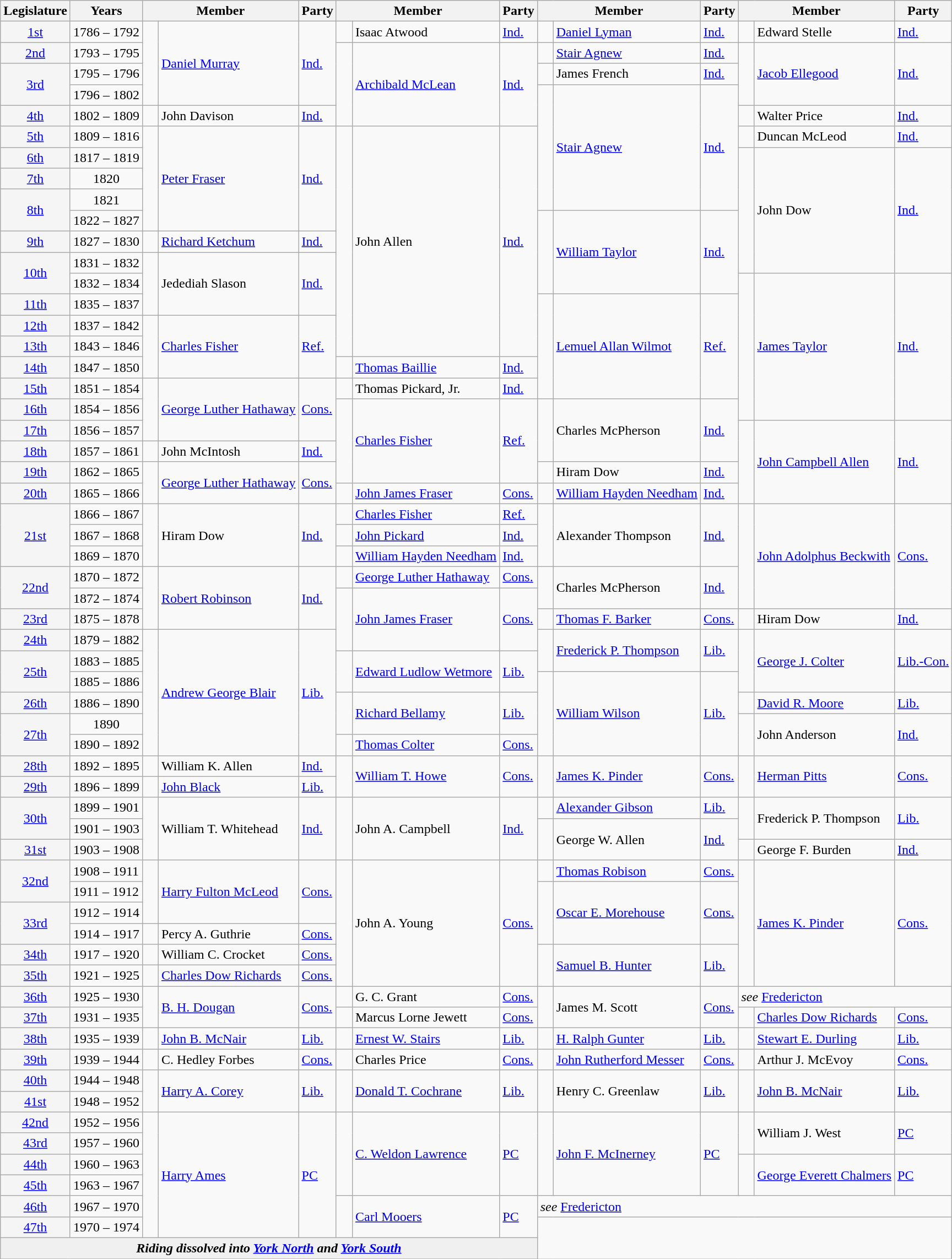<table class="wikitable">
<tr>
<th>Legislature</th>
<th style="width: 80px;">Years</th>
<th colspan="2">Member</th>
<th>Party</th>
<th colspan="2">Member</th>
<th>Party</th>
<th colspan="2">Member</th>
<th>Party</th>
<th colspan="2">Member</th>
<th>Party</th>
</tr>
<tr>
<td bgcolor="whitesmoke" align="center"><a href='#'>1st</a></td>
<td>1786 – 1792</td>
<td rowspan="4" >   </td>
<td rowspan="4"><a href='#'>Daniel Murray</a></td>
<td rowspan="4"><a href='#'>Ind.</a></td>
<td>   </td>
<td>Isaac Atwood</td>
<td><a href='#'>Ind.</a></td>
<td>   </td>
<td><a href='#'>Daniel Lyman</a></td>
<td><a href='#'>Ind.</a></td>
<td>   </td>
<td>Edward Stelle</td>
<td><a href='#'>Ind.</a></td>
</tr>
<tr>
<td bgcolor="whitesmoke" align="center"><a href='#'>2nd</a></td>
<td>1793 – 1795</td>
<td rowspan="4" >   </td>
<td rowspan="4"><a href='#'>Archibald McLean</a></td>
<td rowspan="4"><a href='#'>Ind.</a></td>
<td>   </td>
<td><a href='#'>Stair Agnew</a></td>
<td><a href='#'>Ind.</a></td>
<td rowspan="3" >   </td>
<td rowspan="3"><a href='#'>Jacob Ellegood</a></td>
<td rowspan="3"><a href='#'>Ind.</a></td>
</tr>
<tr>
<td bgcolor="whitesmoke" align="center" rowspan="2"><a href='#'>3rd</a></td>
<td>1795 – 1796</td>
<td>   </td>
<td>James French</td>
<td><a href='#'>Ind.</a></td>
</tr>
<tr>
<td>1796 – 1802</td>
<td rowspan="6" >   </td>
<td rowspan="6"><a href='#'>Stair Agnew</a></td>
<td rowspan="6"><a href='#'>Ind.</a></td>
</tr>
<tr>
<td bgcolor="whitesmoke" align="center"><a href='#'>4th</a></td>
<td>1802 – 1809</td>
<td>   </td>
<td>John Davison</td>
<td><a href='#'>Ind.</a></td>
<td>   </td>
<td>Walter Price</td>
<td><a href='#'>Ind.</a></td>
</tr>
<tr>
<td bgcolor="whitesmoke" align="center"><a href='#'>5th</a></td>
<td>1809 – 1816</td>
<td rowspan="5" >   </td>
<td rowspan="5"><a href='#'>Peter Fraser</a></td>
<td rowspan="5"><a href='#'>Ind.</a></td>
<td rowspan="11" >   </td>
<td rowspan="11">John Allen</td>
<td rowspan="11"><a href='#'>Ind.</a></td>
<td>   </td>
<td>Duncan McLeod</td>
<td><a href='#'>Ind.</a></td>
</tr>
<tr>
<td bgcolor="whitesmoke" align="center"><a href='#'>6th</a></td>
<td>1817 – 1819</td>
<td rowspan="6" >   </td>
<td rowspan="6">John Dow</td>
<td rowspan="6"><a href='#'>Ind.</a></td>
</tr>
<tr>
<td bgcolor="whitesmoke" align="center"><a href='#'>7th</a></td>
<td align="center">1820</td>
</tr>
<tr>
<td bgcolor="whitesmoke" align="center" rowspan="2"><a href='#'>8th</a></td>
<td align="center">1821</td>
</tr>
<tr>
<td>1822 – 1827</td>
<td rowspan="4" >   </td>
<td rowspan="4"><a href='#'>William Taylor</a></td>
<td rowspan="4"><a href='#'>Ind.</a></td>
</tr>
<tr>
<td bgcolor="whitesmoke" align="center"><a href='#'>9th</a></td>
<td>1827 – 1830</td>
<td>   </td>
<td><a href='#'>Richard Ketchum</a></td>
<td><a href='#'>Ind.</a></td>
</tr>
<tr>
<td bgcolor="whitesmoke" align="center" rowspan="2"><a href='#'>10th</a></td>
<td>1831 – 1832</td>
<td rowspan="3" >   </td>
<td rowspan="3">Jedediah Slason</td>
<td rowspan="3"><a href='#'>Ind.</a></td>
</tr>
<tr>
<td>1832 – 1834</td>
<td rowspan="7" >   </td>
<td rowspan="7"><a href='#'>James Taylor</a></td>
<td rowspan="7"><a href='#'>Ind.</a></td>
</tr>
<tr>
<td bgcolor="whitesmoke" align="center"><a href='#'>11th</a></td>
<td>1835 – 1837</td>
<td rowspan="5" >   </td>
<td rowspan="5"><a href='#'>Lemuel Allan Wilmot</a></td>
<td rowspan="5"><a href='#'>Ref.</a></td>
</tr>
<tr>
<td bgcolor="whitesmoke" align="center"><a href='#'>12th</a></td>
<td>1837 – 1842</td>
<td rowspan="3" >   </td>
<td rowspan="3"><a href='#'>Charles Fisher</a></td>
<td rowspan="3"><a href='#'>Ref.</a></td>
</tr>
<tr>
<td bgcolor="whitesmoke" align="center"><a href='#'>13th</a></td>
<td>1843 – 1846</td>
</tr>
<tr>
<td bgcolor="whitesmoke" align="center"><a href='#'>14th</a></td>
<td>1847 – 1850</td>
<td>   </td>
<td><a href='#'>Thomas Baillie</a></td>
<td><a href='#'>Ind.</a></td>
</tr>
<tr>
<td bgcolor="whitesmoke" align="center"><a href='#'>15th</a></td>
<td>1851 – 1854</td>
<td rowspan="3" >   </td>
<td rowspan="3"><a href='#'>George Luther Hathaway</a></td>
<td rowspan="3"><a href='#'>Cons.</a></td>
<td>   </td>
<td>Thomas Pickard, Jr.</td>
<td><a href='#'>Ind.</a></td>
</tr>
<tr>
<td bgcolor="whitesmoke" align="center"><a href='#'>16th</a></td>
<td>1854 – 1856</td>
<td rowspan="4" >   </td>
<td rowspan="4"><a href='#'>Charles Fisher</a></td>
<td rowspan="4"><a href='#'>Ref.</a></td>
<td rowspan="3" >   </td>
<td rowspan="3">Charles McPherson</td>
<td rowspan="3"><a href='#'>Ind.</a></td>
</tr>
<tr>
<td bgcolor="whitesmoke" align="center"><a href='#'>17th</a></td>
<td>1856 – 1857</td>
<td rowspan="4" >   </td>
<td rowspan="4"><a href='#'>John Campbell Allen</a></td>
<td rowspan="4"><a href='#'>Ind.</a></td>
</tr>
<tr>
<td bgcolor="whitesmoke" align="center"><a href='#'>18th</a></td>
<td>1857 – 1861</td>
<td>   </td>
<td>John McIntosh</td>
<td><a href='#'>Ind.</a></td>
</tr>
<tr>
<td bgcolor="whitesmoke" align="center"><a href='#'>19th</a></td>
<td>1862 – 1865</td>
<td rowspan="2" >   </td>
<td rowspan="2"><a href='#'>George Luther Hathaway</a></td>
<td rowspan="2"><a href='#'>Cons.</a></td>
<td>   </td>
<td>Hiram Dow</td>
<td><a href='#'>Ind.</a></td>
</tr>
<tr>
<td bgcolor="whitesmoke" align="center"><a href='#'>20th</a></td>
<td>1865 – 1866</td>
<td>   </td>
<td><a href='#'>John James Fraser</a></td>
<td><a href='#'>Cons.</a></td>
<td>   </td>
<td><a href='#'>William Hayden Needham</a></td>
<td><a href='#'>Ind.</a></td>
</tr>
<tr>
<td bgcolor="whitesmoke" align="center" rowspan="3"><a href='#'>21st</a></td>
<td>1866 – 1867</td>
<td rowspan="3" >   </td>
<td rowspan="3">Hiram Dow</td>
<td rowspan="3"><a href='#'>Ind.</a></td>
<td>   </td>
<td><a href='#'>Charles Fisher</a></td>
<td><a href='#'>Ref.</a></td>
<td rowspan="3" >   </td>
<td rowspan="3">Alexander Thompson</td>
<td rowspan="3"><a href='#'>Ind.</a></td>
<td rowspan="5" >   </td>
<td rowspan="5"><a href='#'>John Adolphus Beckwith</a></td>
<td rowspan="5"><a href='#'>Cons.</a></td>
</tr>
<tr>
<td>1867 – 1868</td>
<td>   </td>
<td><a href='#'>John Pickard</a></td>
<td><a href='#'>Ind.</a></td>
</tr>
<tr>
<td>1869 – 1870</td>
<td>   </td>
<td><a href='#'>William Hayden Needham</a></td>
<td><a href='#'>Ind.</a></td>
</tr>
<tr>
<td bgcolor="whitesmoke" align="center" rowspan="2"><a href='#'>22nd</a></td>
<td>1870 – 1872</td>
<td rowspan="3" >   </td>
<td rowspan="3"><a href='#'>Robert Robinson</a></td>
<td rowspan="3"><a href='#'>Ind.</a></td>
<td>   </td>
<td><a href='#'>George Luther Hathaway</a></td>
<td><a href='#'>Cons.</a></td>
<td rowspan="2" >   </td>
<td rowspan="2">Charles McPherson</td>
<td rowspan="2"><a href='#'>Ind.</a></td>
</tr>
<tr>
<td>1872 – 1874</td>
<td rowspan="3" >   </td>
<td rowspan="3"><a href='#'>John James Fraser</a></td>
<td rowspan="3"><a href='#'>Cons.</a></td>
</tr>
<tr>
<td bgcolor="whitesmoke" align="center"><a href='#'>23rd</a></td>
<td>1875 – 1878</td>
<td>   </td>
<td><a href='#'>Thomas F. Barker</a></td>
<td><a href='#'>Cons.</a></td>
<td>   </td>
<td>Hiram Dow</td>
<td><a href='#'>Ind.</a></td>
</tr>
<tr>
<td bgcolor="whitesmoke" align="center"><a href='#'>24th</a></td>
<td>1879 – 1882</td>
<td rowspan="6" >   </td>
<td rowspan="6"><a href='#'>Andrew George Blair</a></td>
<td rowspan="6"><a href='#'>Lib.</a></td>
<td rowspan="2" >   </td>
<td rowspan="2"><a href='#'>Frederick P. Thompson</a></td>
<td rowspan="2"><a href='#'>Lib.</a></td>
<td rowspan="3" >   </td>
<td rowspan="3"><a href='#'>George J. Colter</a></td>
<td rowspan="3"><a href='#'>Lib.-Con.</a></td>
</tr>
<tr>
<td bgcolor="whitesmoke" align="center" rowspan="2"><a href='#'>25th</a></td>
<td>1883 – 1885</td>
<td rowspan="2" >   </td>
<td rowspan="2"><a href='#'>Edward Ludlow Wetmore</a></td>
<td rowspan="2"><a href='#'>Lib.</a></td>
</tr>
<tr>
<td>1885 – 1886</td>
<td rowspan="4" >   </td>
<td rowspan="4"><a href='#'>William Wilson</a></td>
<td rowspan="4"><a href='#'>Lib.</a></td>
</tr>
<tr>
<td bgcolor="whitesmoke" align="center"><a href='#'>26th</a></td>
<td>1886 – 1890</td>
<td rowspan="2" >   </td>
<td rowspan="2"><a href='#'>Richard Bellamy</a></td>
<td rowspan="2"><a href='#'>Lib.</a></td>
<td>   </td>
<td><a href='#'>David R. Moore</a></td>
<td><a href='#'>Lib.</a></td>
</tr>
<tr>
<td bgcolor="whitesmoke" align="center" rowspan="2"><a href='#'>27th</a></td>
<td align="center">1890</td>
<td rowspan="2" >   </td>
<td rowspan="2">John Anderson</td>
<td rowspan="2"><a href='#'>Ind.</a></td>
</tr>
<tr>
<td>1890 – 1892</td>
<td>   </td>
<td><a href='#'>Thomas Colter</a></td>
<td><a href='#'>Cons.</a></td>
</tr>
<tr>
<td bgcolor="whitesmoke" align="center"><a href='#'>28th</a></td>
<td>1892 – 1895</td>
<td>   </td>
<td>William K. Allen</td>
<td><a href='#'>Ind.</a></td>
<td rowspan="2" >   </td>
<td rowspan="2"><a href='#'>William T. Howe</a></td>
<td rowspan="2"><a href='#'>Cons.</a></td>
<td rowspan="2" >   </td>
<td rowspan="2"><a href='#'>James K. Pinder</a></td>
<td rowspan="2"><a href='#'>Cons.</a></td>
<td rowspan="2" >   </td>
<td rowspan="2"><a href='#'>Herman Pitts</a></td>
<td rowspan="2"><a href='#'>Cons.</a></td>
</tr>
<tr>
<td bgcolor="whitesmoke" align="center"><a href='#'>29th</a></td>
<td>1896 – 1899</td>
<td>   </td>
<td><a href='#'>John Black</a></td>
<td><a href='#'>Lib.</a></td>
</tr>
<tr>
<td bgcolor="whitesmoke" align="center" rowspan="2"><a href='#'>30th</a></td>
<td>1899 – 1901</td>
<td rowspan="3" >   </td>
<td rowspan="3">William T. Whitehead</td>
<td rowspan="3"><a href='#'>Ind.</a></td>
<td rowspan="3" >   </td>
<td rowspan="3">John A. Campbell</td>
<td rowspan="3"><a href='#'>Ind.</a></td>
<td>   </td>
<td><a href='#'>Alexander Gibson</a></td>
<td><a href='#'>Lib.</a></td>
<td rowspan="2" >   </td>
<td rowspan="2">Frederick P. Thompson</td>
<td rowspan="2"><a href='#'>Lib.</a></td>
</tr>
<tr>
<td>1901 – 1903</td>
<td rowspan="2" >   </td>
<td rowspan="2">George W. Allen</td>
<td rowspan="2"><a href='#'>Ind.</a></td>
</tr>
<tr>
<td bgcolor="whitesmoke" align="center"><a href='#'>31st</a></td>
<td>1903 – 1908</td>
<td>   </td>
<td>George F. Burden</td>
<td><a href='#'>Ind.</a></td>
</tr>
<tr>
<td bgcolor="whitesmoke" align="center" rowspan="2"><a href='#'>32nd</a></td>
<td>1908 – 1911</td>
<td rowspan="3" >   </td>
<td rowspan="3"><a href='#'>Harry Fulton McLeod</a></td>
<td rowspan="3"><a href='#'>Cons.</a></td>
<td rowspan="6" >   </td>
<td rowspan="6">John A. Young</td>
<td rowspan="6"><a href='#'>Cons.</a></td>
<td>   </td>
<td><a href='#'>Thomas Robison</a></td>
<td><a href='#'>Cons.</a></td>
<td rowspan="6" >   </td>
<td rowspan="6"><a href='#'>James K. Pinder</a></td>
<td rowspan="6"><a href='#'>Cons.</a></td>
</tr>
<tr>
<td>1911 – 1912</td>
<td rowspan="3" >   </td>
<td rowspan="3"><a href='#'>Oscar E. Morehouse</a></td>
<td rowspan="3"><a href='#'>Cons.</a></td>
</tr>
<tr>
<td bgcolor="whitesmoke" align="center" rowspan="2"><a href='#'>33rd</a></td>
<td>1912 – 1914</td>
</tr>
<tr>
<td>1914 – 1917</td>
<td>   </td>
<td>Percy A. Guthrie</td>
<td><a href='#'>Cons.</a></td>
</tr>
<tr>
<td bgcolor="whitesmoke" align="center"><a href='#'>34th</a></td>
<td>1917 – 1920</td>
<td>   </td>
<td>William C. Crocket</td>
<td><a href='#'>Cons.</a></td>
<td rowspan="2" >   </td>
<td rowspan="2"><a href='#'>Samuel B. Hunter</a></td>
<td rowspan="2"><a href='#'>Lib.</a></td>
</tr>
<tr>
<td bgcolor="whitesmoke" align="center"><a href='#'>35th</a></td>
<td>1921 – 1925</td>
<td>   </td>
<td><a href='#'>Charles Dow Richards</a></td>
<td><a href='#'>Cons.</a></td>
</tr>
<tr>
<td bgcolor="whitesmoke" align="center"><a href='#'>36th</a></td>
<td>1925 – 1930</td>
<td rowspan="2" >   </td>
<td rowspan="2"><a href='#'>B. H. Dougan</a></td>
<td rowspan="2"><a href='#'>Cons.</a></td>
<td>   </td>
<td>G. C. Grant</td>
<td><a href='#'>Cons.</a></td>
<td rowspan="2" >   </td>
<td rowspan="2">James M. Scott</td>
<td rowspan="2"><a href='#'>Cons.</a></td>
<td colspan="3"><em>see</em> <a href='#'>Fredericton</a></td>
</tr>
<tr>
<td bgcolor="whitesmoke" align="center"><a href='#'>37th</a></td>
<td>1931 – 1935</td>
<td>   </td>
<td>Marcus Lorne Jewett</td>
<td><a href='#'>Cons.</a></td>
<td>   </td>
<td><a href='#'>Charles Dow Richards</a></td>
<td><a href='#'>Cons.</a></td>
</tr>
<tr>
<td bgcolor="whitesmoke" align="center"><a href='#'>38th</a></td>
<td>1935 – 1939</td>
<td>   </td>
<td><a href='#'>John B. McNair</a></td>
<td><a href='#'>Lib.</a></td>
<td>   </td>
<td><a href='#'>Ernest W. Stairs</a></td>
<td><a href='#'>Lib.</a></td>
<td>   </td>
<td><a href='#'>H. Ralph Gunter</a></td>
<td><a href='#'>Lib.</a></td>
<td>   </td>
<td><a href='#'>Stewart E. Durling</a></td>
<td><a href='#'>Lib.</a></td>
</tr>
<tr>
<td bgcolor="whitesmoke" align="center"><a href='#'>39th</a></td>
<td>1939 – 1944</td>
<td>   </td>
<td>C. Hedley Forbes</td>
<td><a href='#'>Cons.</a></td>
<td>   </td>
<td>Charles Price</td>
<td><a href='#'>Cons.</a></td>
<td>   </td>
<td><a href='#'>John Rutherford Messer</a></td>
<td><a href='#'>Cons.</a></td>
<td>   </td>
<td>Arthur J. McEvoy</td>
<td><a href='#'>Cons.</a></td>
</tr>
<tr>
<td bgcolor="whitesmoke" align="center"><a href='#'>40th</a></td>
<td>1944 – 1948</td>
<td rowspan="2" >   </td>
<td rowspan="2"><a href='#'>Harry A. Corey</a></td>
<td rowspan="2"><a href='#'>Lib.</a></td>
<td rowspan="2" >   </td>
<td rowspan="2"><a href='#'>Donald T. Cochrane</a></td>
<td rowspan="2"><a href='#'>Lib.</a></td>
<td rowspan="2" >   </td>
<td rowspan="2">Henry C. Greenlaw</td>
<td rowspan="2"><a href='#'>Lib.</a></td>
<td rowspan="2" >   </td>
<td rowspan="2"><a href='#'>John B. McNair</a></td>
<td rowspan="2"><a href='#'>Lib.</a></td>
</tr>
<tr>
<td bgcolor="whitesmoke" align="center"><a href='#'>41st</a></td>
<td>1948 – 1952</td>
</tr>
<tr>
<td bgcolor="whitesmoke" align="center"><a href='#'>42nd</a></td>
<td>1952 – 1956</td>
<td rowspan="6" >   </td>
<td rowspan="6"><a href='#'>Harry Ames</a></td>
<td rowspan="6"><a href='#'>PC</a></td>
<td rowspan="4" >   </td>
<td rowspan="4"><a href='#'>C. Weldon Lawrence</a></td>
<td rowspan="4"><a href='#'>PC</a></td>
<td rowspan="4" >   </td>
<td rowspan="4"><a href='#'>John F. McInerney</a></td>
<td rowspan="4"><a href='#'>PC</a></td>
<td rowspan="2" >   </td>
<td rowspan="2">William J. West</td>
<td rowspan="2"><a href='#'>PC</a></td>
</tr>
<tr>
<td bgcolor="whitesmoke" align="center"><a href='#'>43rd</a></td>
<td>1957 – 1960</td>
</tr>
<tr>
<td bgcolor="whitesmoke" align="center"><a href='#'>44th</a></td>
<td>1960 – 1963</td>
<td rowspan="2" >   </td>
<td rowspan="2"><a href='#'>George Everett Chalmers</a></td>
<td rowspan="2"><a href='#'>PC</a></td>
</tr>
<tr>
<td bgcolor="whitesmoke" align="center"><a href='#'>45th</a></td>
<td>1963 – 1967</td>
</tr>
<tr>
<td bgcolor="whitesmoke" align="center"><a href='#'>46th</a></td>
<td>1967 – 1970</td>
<td rowspan="2" >   </td>
<td rowspan="2"><a href='#'>Carl Mooers</a></td>
<td rowspan="2"><a href='#'>PC</a></td>
<td colspan="6"><em>see</em> <a href='#'>Fredericton</a></td>
</tr>
<tr>
<td bgcolor="whitesmoke" align="center"><a href='#'>47th</a></td>
<td>1970 – 1974</td>
</tr>
<tr>
<td bgcolor="#F0F0F0" colspan="8" align="center"><strong><em>Riding dissolved into<em> <a href='#'>York North</a> </em>and<em> <a href='#'>York South</a><strong></td>
</tr>
<tr>
</tr>
</table>
